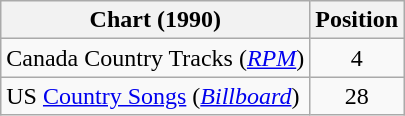<table class="wikitable sortable">
<tr>
<th scope="col">Chart (1990)</th>
<th scope="col">Position</th>
</tr>
<tr>
<td>Canada Country Tracks (<em><a href='#'>RPM</a></em>)</td>
<td align="center">4</td>
</tr>
<tr>
<td>US <a href='#'>Country Songs</a> (<em><a href='#'>Billboard</a></em>)</td>
<td align="center">28</td>
</tr>
</table>
